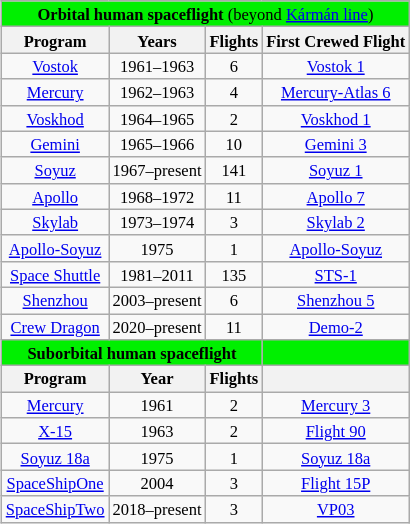<table class=wikitable style="text-align:center; font-size:11px; float:right; clear:right; margin:2px">
<tr bgcolor= style="font-size: smaller;">
<td colspan="4" style="text-align:center;"><strong>Orbital human spaceflight</strong> (beyond <a href='#'>Kármán line</a>)</td>
</tr>
<tr>
<th>Program</th>
<th>Years</th>
<th>Flights</th>
<th>First Crewed Flight</th>
</tr>
<tr>
<td><a href='#'>Vostok</a></td>
<td>1961–1963</td>
<td>6</td>
<td><a href='#'>Vostok 1</a></td>
</tr>
<tr>
<td><a href='#'>Mercury</a></td>
<td>1962–1963</td>
<td>4</td>
<td><a href='#'>Mercury-Atlas 6</a></td>
</tr>
<tr>
<td><a href='#'>Voskhod</a></td>
<td>1964–1965</td>
<td>2</td>
<td><a href='#'>Voskhod 1</a></td>
</tr>
<tr>
<td><a href='#'>Gemini</a></td>
<td>1965–1966</td>
<td>10</td>
<td><a href='#'>Gemini 3</a></td>
</tr>
<tr>
<td><a href='#'>Soyuz</a></td>
<td>1967–present</td>
<td>141</td>
<td><a href='#'>Soyuz 1</a></td>
</tr>
<tr>
<td><a href='#'>Apollo</a></td>
<td>1968–1972</td>
<td>11</td>
<td><a href='#'>Apollo 7</a></td>
</tr>
<tr>
<td><a href='#'>Skylab</a></td>
<td>1973–1974</td>
<td>3</td>
<td><a href='#'>Skylab 2</a></td>
</tr>
<tr>
<td><a href='#'>Apollo-Soyuz</a></td>
<td>1975</td>
<td>1</td>
<td><a href='#'>Apollo-Soyuz</a></td>
</tr>
<tr>
<td><a href='#'>Space Shuttle</a></td>
<td>1981–2011</td>
<td>135</td>
<td><a href='#'>STS-1</a></td>
</tr>
<tr>
<td><a href='#'>Shenzhou</a></td>
<td>2003–present</td>
<td>6</td>
<td><a href='#'>Shenzhou 5</a></td>
</tr>
<tr>
<td><a href='#'>Crew Dragon</a></td>
<td>2020–present</td>
<td>11</td>
<td><a href='#'>Demo-2</a></td>
</tr>
<tr bgcolor= style="font-size: smaller;">
<td colspan="3" style="text-align:center;"><strong>Suborbital human spaceflight</strong></td>
<td></td>
</tr>
<tr>
<th>Program</th>
<th>Year</th>
<th>Flights</th>
<th></th>
</tr>
<tr>
<td><a href='#'>Mercury</a></td>
<td>1961</td>
<td>2</td>
<td><a href='#'>Mercury 3</a></td>
</tr>
<tr>
<td><a href='#'>X-15</a></td>
<td>1963</td>
<td>2</td>
<td><a href='#'>Flight 90</a></td>
</tr>
<tr>
<td><a href='#'>Soyuz 18a</a></td>
<td>1975</td>
<td>1</td>
<td><a href='#'>Soyuz 18a</a></td>
</tr>
<tr>
<td><a href='#'>SpaceShipOne</a></td>
<td>2004</td>
<td>3</td>
<td><a href='#'>Flight 15P</a></td>
</tr>
<tr>
<td><a href='#'>SpaceShipTwo</a></td>
<td>2018–present</td>
<td>3</td>
<td><a href='#'>VP03</a></td>
</tr>
</table>
